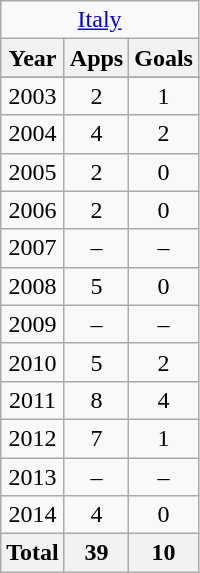<table class="wikitable" style="text-align:center">
<tr>
<td colspan=3><a href='#'>Italy</a></td>
</tr>
<tr>
<th>Year</th>
<th>Apps</th>
<th>Goals</th>
</tr>
<tr>
</tr>
<tr>
<td>2003</td>
<td>2</td>
<td>1</td>
</tr>
<tr>
<td>2004</td>
<td>4</td>
<td>2</td>
</tr>
<tr>
<td>2005</td>
<td>2</td>
<td>0</td>
</tr>
<tr>
<td>2006</td>
<td>2</td>
<td>0</td>
</tr>
<tr>
<td>2007</td>
<td>–</td>
<td>–</td>
</tr>
<tr>
<td>2008</td>
<td>5</td>
<td>0</td>
</tr>
<tr>
<td>2009</td>
<td>–</td>
<td>–</td>
</tr>
<tr>
<td>2010</td>
<td>5</td>
<td>2</td>
</tr>
<tr>
<td>2011</td>
<td>8</td>
<td>4</td>
</tr>
<tr>
<td>2012</td>
<td>7</td>
<td>1</td>
</tr>
<tr>
<td>2013</td>
<td>–</td>
<td>–</td>
</tr>
<tr>
<td>2014</td>
<td>4</td>
<td>0</td>
</tr>
<tr>
<th>Total</th>
<th>39</th>
<th>10</th>
</tr>
</table>
